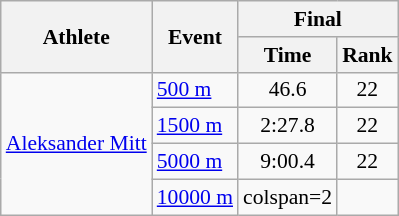<table class="wikitable" style="font-size:90%">
<tr>
<th rowspan="2">Athlete</th>
<th rowspan="2">Event</th>
<th colspan="2">Final</th>
</tr>
<tr>
<th>Time</th>
<th>Rank</th>
</tr>
<tr align="center">
<td align="left" rowspan=4><a href='#'>Aleksander Mitt</a></td>
<td align="left"><a href='#'>500 m</a></td>
<td>46.6</td>
<td>22</td>
</tr>
<tr align="center">
<td align="left"><a href='#'>1500 m</a></td>
<td>2:27.8</td>
<td>22</td>
</tr>
<tr align="center">
<td align="left"><a href='#'>5000 m</a></td>
<td>9:00.4</td>
<td>22</td>
</tr>
<tr align="center">
<td align="left"><a href='#'>10000 m</a></td>
<td>colspan=2 </td>
</tr>
</table>
